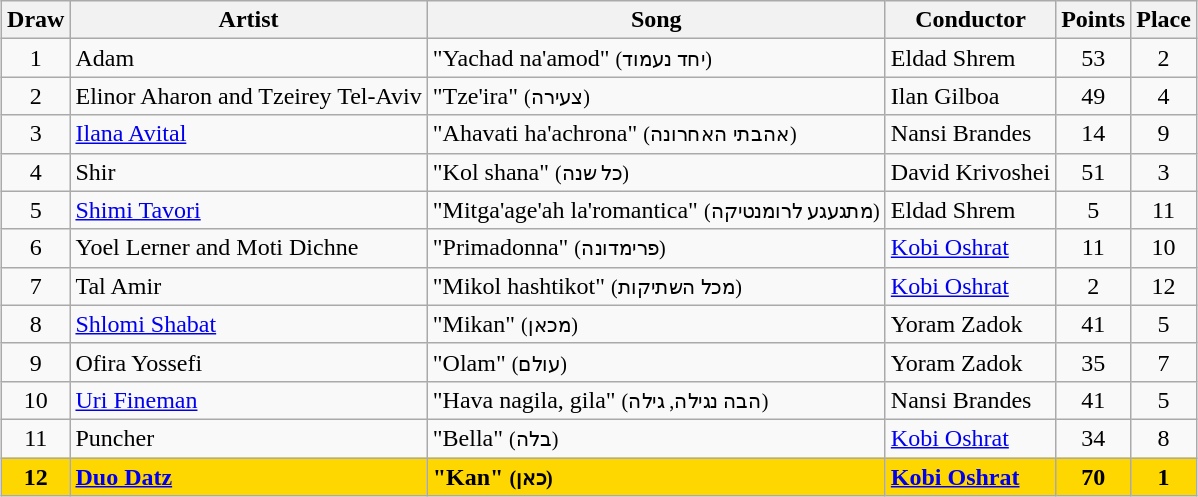<table class="sortable wikitable" style="margin: 1em auto 1em auto; text-align:center">
<tr>
<th>Draw</th>
<th>Artist</th>
<th>Song</th>
<th>Conductor</th>
<th>Points</th>
<th>Place</th>
</tr>
<tr>
<td>1</td>
<td align="left">Adam</td>
<td align="left">"Yachad na'amod" <small>(יחד נעמוד)</small></td>
<td align="left">Eldad Shrem</td>
<td>53</td>
<td>2</td>
</tr>
<tr>
<td>2</td>
<td align="left">Elinor Aharon and Tzeirey Tel-Aviv</td>
<td align="left">"Tze'ira" <small>(צעירה)</small></td>
<td align="left">Ilan Gilboa</td>
<td>49</td>
<td>4</td>
</tr>
<tr>
<td>3</td>
<td align="left"><a href='#'>Ilana Avital</a></td>
<td align="left">"Ahavati ha'achrona" <small>(אהבתי האחרונה)</small></td>
<td align="left">Nansi Brandes</td>
<td>14</td>
<td>9</td>
</tr>
<tr>
<td>4</td>
<td align="left">Shir</td>
<td align="left">"Kol shana" <small>(כל שנה)</small></td>
<td align="left">David Krivoshei</td>
<td>51</td>
<td>3</td>
</tr>
<tr>
<td>5</td>
<td align="left"><a href='#'>Shimi Tavori</a></td>
<td align="left">"Mitga'age'ah la'romantica" <small>(מתגעגע לרומנטיקה)</small></td>
<td align="left">Eldad Shrem</td>
<td>5</td>
<td>11</td>
</tr>
<tr>
<td>6</td>
<td align="left">Yoel Lerner and Moti Dichne</td>
<td align="left">"Primadonna" <small>(פרימדונה)</small></td>
<td align="left"><a href='#'>Kobi Oshrat</a></td>
<td>11</td>
<td>10</td>
</tr>
<tr>
<td>7</td>
<td align="left">Tal Amir</td>
<td align="left">"Mikol hashtikot" <small>(מכל השתיקות)</small></td>
<td align="left"><a href='#'>Kobi Oshrat</a></td>
<td>2</td>
<td>12</td>
</tr>
<tr>
<td>8</td>
<td align="left"><a href='#'>Shlomi Shabat</a></td>
<td align="left">"Mikan" <small>(מכאן)</small></td>
<td align="left">Yoram Zadok</td>
<td>41</td>
<td>5</td>
</tr>
<tr>
<td>9</td>
<td align="left">Ofira Yossefi</td>
<td align="left">"Olam" <small>(עולם)</small></td>
<td align="left">Yoram Zadok</td>
<td>35</td>
<td>7</td>
</tr>
<tr>
<td>10</td>
<td align="left"><a href='#'>Uri Fineman</a></td>
<td align="left">"Hava nagila, gila" <small>(הבה נגילה, גילה)</small></td>
<td align="left">Nansi Brandes</td>
<td>41</td>
<td>5</td>
</tr>
<tr>
<td>11</td>
<td align="left">Puncher</td>
<td align="left">"Bella" <small>(בלה)</small></td>
<td align="left"><a href='#'>Kobi Oshrat</a></td>
<td>34</td>
<td>8</td>
</tr>
<tr style="font-weight:bold; background:gold;">
<td>12</td>
<td align="left"><a href='#'>Duo Datz</a></td>
<td align="left">"Kan" <small>(כאן)</small></td>
<td align="left"><a href='#'>Kobi Oshrat</a></td>
<td>70</td>
<td>1</td>
</tr>
</table>
